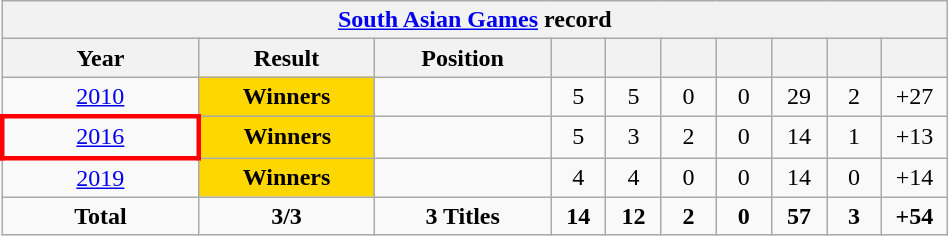<table class="wikitable" style="text-align: center; width:50%;">
<tr>
<th colspan="10" #0000FF;><a href='#'>South Asian Games</a> record</th>
</tr>
<tr>
<th style="width:90px;">Year</th>
<th style="width:80px;">Result</th>
<th style="width:80px;">Position</th>
<th style="width:20px;"></th>
<th style="width:20px;"></th>
<th style="width:20px;"></th>
<th style="width:20px;"></th>
<th style="width:20px;"></th>
<th style="width:20px;"></th>
<th style="width:20px;"></th>
</tr>
<tr>
<td> <a href='#'>2010</a></td>
<td style="background:gold;"><strong>Winners</strong></td>
<td></td>
<td>5</td>
<td>5</td>
<td>0</td>
<td>0</td>
<td>29</td>
<td>2</td>
<td>+27</td>
</tr>
<tr>
<td style="border: 3px solid red"> <a href='#'>2016</a></td>
<td style="background:gold;"><strong>Winners</strong></td>
<td></td>
<td>5</td>
<td>3</td>
<td>2</td>
<td>0</td>
<td>14</td>
<td>1</td>
<td>+13</td>
</tr>
<tr>
<td> <a href='#'>2019</a></td>
<td style="background:gold;"><strong>Winners</strong></td>
<td></td>
<td>4</td>
<td>4</td>
<td>0</td>
<td>0</td>
<td>14</td>
<td>0</td>
<td>+14</td>
</tr>
<tr>
<td><strong>Total</strong></td>
<td><strong>3/3</strong></td>
<td><strong>3 Titles</strong></td>
<td><strong>14</strong></td>
<td><strong>12</strong></td>
<td><strong>2</strong></td>
<td><strong>0</strong></td>
<td><strong>57</strong></td>
<td><strong>3</strong></td>
<td><strong>+54</strong></td>
</tr>
</table>
